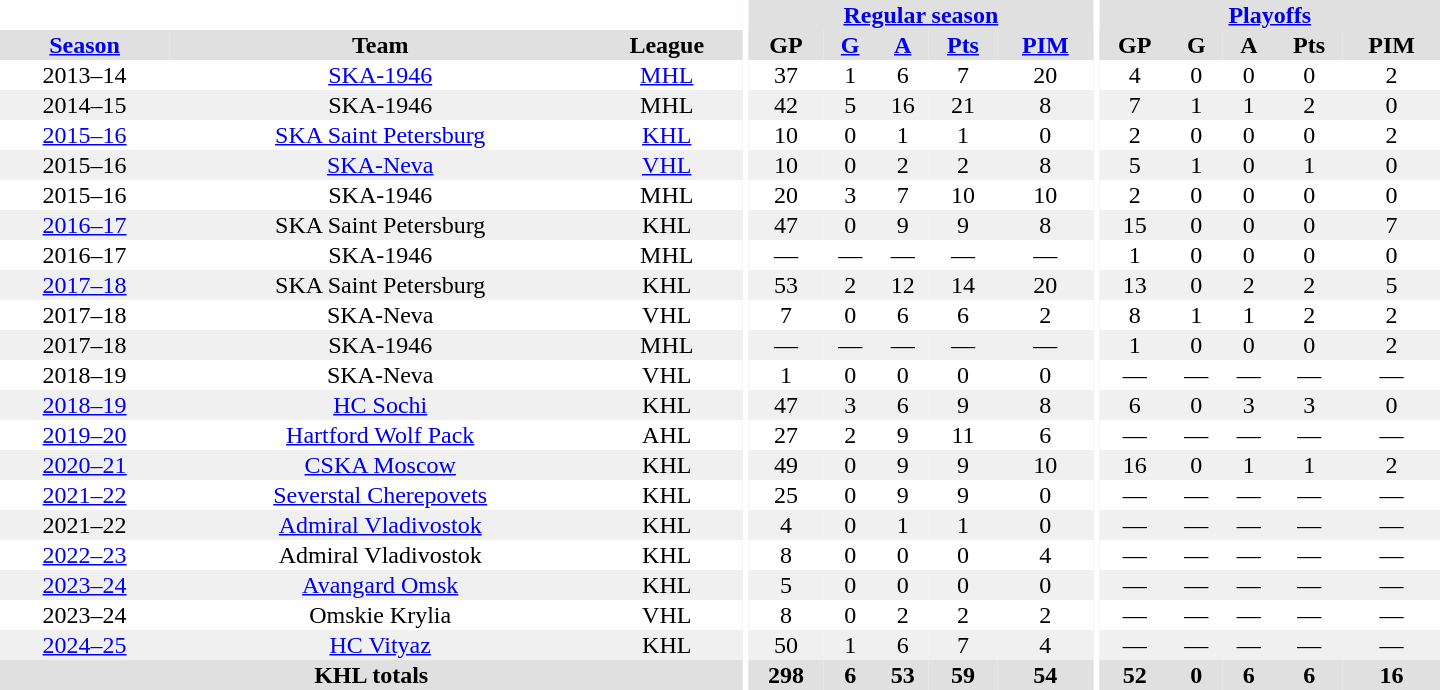<table border="0" cellpadding="1" cellspacing="0" style="text-align:center; width:60em">
<tr bgcolor="#e0e0e0">
<th colspan="3" bgcolor="#ffffff"></th>
<th rowspan="99" bgcolor="#ffffff"></th>
<th colspan="5"><a href='#'>Regular season</a></th>
<th rowspan="99" bgcolor="#ffffff"></th>
<th colspan="5"><a href='#'>Playoffs</a></th>
</tr>
<tr bgcolor="#e0e0e0">
<th><a href='#'>Season</a></th>
<th>Team</th>
<th>League</th>
<th>GP</th>
<th><a href='#'>G</a></th>
<th><a href='#'>A</a></th>
<th><a href='#'>Pts</a></th>
<th><a href='#'>PIM</a></th>
<th>GP</th>
<th>G</th>
<th>A</th>
<th>Pts</th>
<th>PIM</th>
</tr>
<tr>
<td 2013–14 MHL season>2013–14</td>
<td><a href='#'>SKA-1946</a></td>
<td><a href='#'>MHL</a></td>
<td>37</td>
<td>1</td>
<td>6</td>
<td>7</td>
<td>20</td>
<td>4</td>
<td>0</td>
<td>0</td>
<td>0</td>
<td>2</td>
</tr>
<tr bgcolor="#f0f0f0">
<td 2014-15 MHL season>2014–15</td>
<td>SKA-1946</td>
<td>MHL</td>
<td>42</td>
<td>5</td>
<td>16</td>
<td>21</td>
<td>8</td>
<td>7</td>
<td>1</td>
<td>1</td>
<td>2</td>
<td>0</td>
</tr>
<tr>
<td><a href='#'>2015–16</a></td>
<td><a href='#'>SKA Saint Petersburg</a></td>
<td><a href='#'>KHL</a></td>
<td>10</td>
<td>0</td>
<td>1</td>
<td>1</td>
<td>0</td>
<td>2</td>
<td>0</td>
<td>0</td>
<td>0</td>
<td>2</td>
</tr>
<tr bgcolor="#f0f0f0">
<td>2015–16</td>
<td><a href='#'>SKA-Neva</a></td>
<td><a href='#'>VHL</a></td>
<td>10</td>
<td>0</td>
<td>2</td>
<td>2</td>
<td>8</td>
<td>5</td>
<td>1</td>
<td>0</td>
<td>1</td>
<td>0</td>
</tr>
<tr>
<td 2015-16 MHL season>2015–16</td>
<td>SKA-1946</td>
<td>MHL</td>
<td>20</td>
<td>3</td>
<td>7</td>
<td>10</td>
<td>10</td>
<td>2</td>
<td>0</td>
<td>0</td>
<td>0</td>
<td>0</td>
</tr>
<tr bgcolor="#f0f0f0">
<td><a href='#'>2016–17</a></td>
<td>SKA Saint Petersburg</td>
<td>KHL</td>
<td>47</td>
<td>0</td>
<td>9</td>
<td>9</td>
<td>8</td>
<td>15</td>
<td>0</td>
<td>0</td>
<td>0</td>
<td>7</td>
</tr>
<tr>
<td 2016–17 MHL season>2016–17</td>
<td>SKA-1946</td>
<td>MHL</td>
<td>—</td>
<td>—</td>
<td>—</td>
<td>—</td>
<td>—</td>
<td>1</td>
<td>0</td>
<td>0</td>
<td>0</td>
<td>0</td>
</tr>
<tr bgcolor="#f0f0f0">
<td><a href='#'>2017–18</a></td>
<td>SKA Saint Petersburg</td>
<td>KHL</td>
<td>53</td>
<td>2</td>
<td>12</td>
<td>14</td>
<td>20</td>
<td>13</td>
<td>0</td>
<td>2</td>
<td>2</td>
<td>5</td>
</tr>
<tr>
<td 2017-18 VHL season>2017–18</td>
<td>SKA-Neva</td>
<td>VHL</td>
<td>7</td>
<td>0</td>
<td>6</td>
<td>6</td>
<td>2</td>
<td>8</td>
<td>1</td>
<td>1</td>
<td>2</td>
<td>2</td>
</tr>
<tr bgcolor="#f0f0f0">
<td>2017–18</td>
<td>SKA-1946</td>
<td>MHL</td>
<td>—</td>
<td>—</td>
<td>—</td>
<td>—</td>
<td>—</td>
<td>1</td>
<td>0</td>
<td>0</td>
<td>0</td>
<td>2</td>
</tr>
<tr>
<td 2018-19 VHL season>2018–19</td>
<td>SKA-Neva</td>
<td>VHL</td>
<td>1</td>
<td>0</td>
<td>0</td>
<td>0</td>
<td>0</td>
<td>—</td>
<td>—</td>
<td>—</td>
<td>—</td>
<td>—</td>
</tr>
<tr bgcolor="#f0f0f0">
<td><a href='#'>2018–19</a></td>
<td><a href='#'>HC Sochi</a></td>
<td>KHL</td>
<td>47</td>
<td>3</td>
<td>6</td>
<td>9</td>
<td>8</td>
<td>6</td>
<td>0</td>
<td>3</td>
<td>3</td>
<td>0</td>
</tr>
<tr>
<td><a href='#'>2019–20</a></td>
<td><a href='#'>Hartford Wolf Pack</a></td>
<td>AHL</td>
<td>27</td>
<td>2</td>
<td>9</td>
<td>11</td>
<td>6</td>
<td>—</td>
<td>—</td>
<td>—</td>
<td>—</td>
<td>—</td>
</tr>
<tr bgcolor="#f0f0f0">
<td><a href='#'>2020–21</a></td>
<td><a href='#'>CSKA Moscow</a></td>
<td>KHL</td>
<td>49</td>
<td>0</td>
<td>9</td>
<td>9</td>
<td>10</td>
<td>16</td>
<td>0</td>
<td>1</td>
<td>1</td>
<td>2</td>
</tr>
<tr>
<td><a href='#'>2021–22</a></td>
<td><a href='#'>Severstal Cherepovets</a></td>
<td>KHL</td>
<td>25</td>
<td>0</td>
<td>9</td>
<td>9</td>
<td>0</td>
<td>—</td>
<td>—</td>
<td>—</td>
<td>—</td>
<td>—</td>
</tr>
<tr bgcolor="#f0f0f0">
<td>2021–22</td>
<td><a href='#'>Admiral Vladivostok</a></td>
<td>KHL</td>
<td>4</td>
<td>0</td>
<td>1</td>
<td>1</td>
<td>0</td>
<td>—</td>
<td>—</td>
<td>—</td>
<td>—</td>
<td>—</td>
</tr>
<tr>
<td><a href='#'>2022–23</a></td>
<td>Admiral Vladivostok</td>
<td>KHL</td>
<td>8</td>
<td>0</td>
<td>0</td>
<td>0</td>
<td>4</td>
<td>—</td>
<td>—</td>
<td>—</td>
<td>—</td>
<td>—</td>
</tr>
<tr bgcolor="#f0f0f0">
<td><a href='#'>2023–24</a></td>
<td><a href='#'>Avangard Omsk</a></td>
<td>KHL</td>
<td>5</td>
<td>0</td>
<td>0</td>
<td>0</td>
<td>0</td>
<td>—</td>
<td>—</td>
<td>—</td>
<td>—</td>
<td>—</td>
</tr>
<tr>
<td>2023–24</td>
<td>Omskie Krylia</td>
<td>VHL</td>
<td>8</td>
<td>0</td>
<td>2</td>
<td>2</td>
<td>2</td>
<td>—</td>
<td>—</td>
<td>—</td>
<td>—</td>
<td>—</td>
</tr>
<tr bgcolor="#f0f0f0">
<td><a href='#'>2024–25</a></td>
<td><a href='#'>HC Vityaz</a></td>
<td>KHL</td>
<td>50</td>
<td>1</td>
<td>6</td>
<td>7</td>
<td>4</td>
<td>—</td>
<td>—</td>
<td>—</td>
<td>—</td>
<td>—</td>
</tr>
<tr bgcolor="#e0e0e0">
<th colspan="3">KHL totals</th>
<th>298</th>
<th>6</th>
<th>53</th>
<th>59</th>
<th>54</th>
<th>52</th>
<th>0</th>
<th>6</th>
<th>6</th>
<th>16</th>
</tr>
</table>
